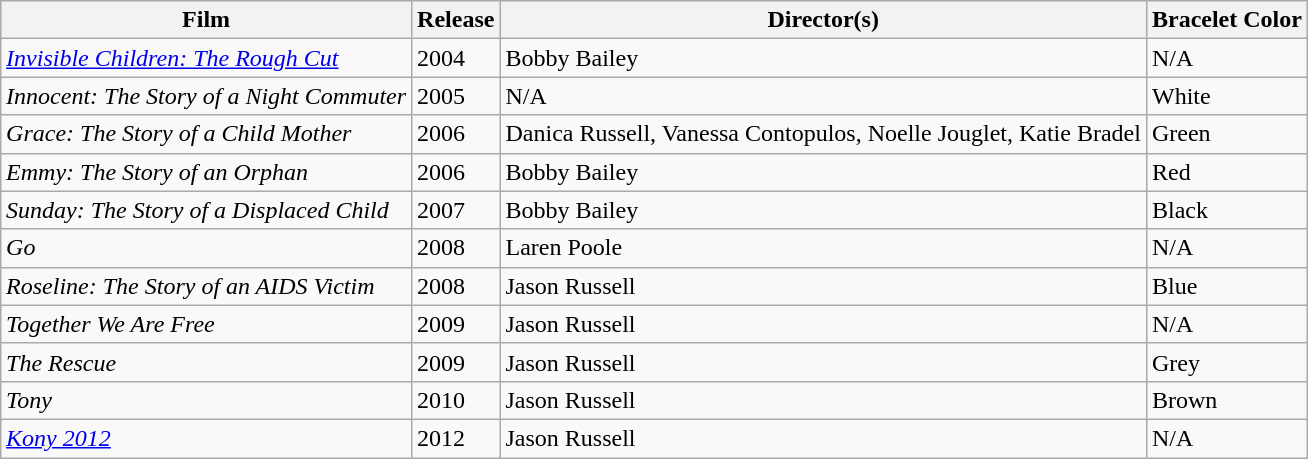<table class="wikitable" style="margin: 1em auto 1em auto;">
<tr>
<th scope="col">Film</th>
<th scope="col">Release</th>
<th scope="col">Director(s)</th>
<th scope="col">Bracelet Color</th>
</tr>
<tr>
<td><em><a href='#'>Invisible Children: The Rough Cut</a></em></td>
<td>2004</td>
<td>Bobby Bailey</td>
<td>N/A</td>
</tr>
<tr>
<td><em>Innocent: The Story of a Night Commuter</em></td>
<td>2005</td>
<td>N/A</td>
<td>White</td>
</tr>
<tr>
<td><em>Grace: The Story of a Child Mother</em></td>
<td>2006</td>
<td>Danica Russell, Vanessa Contopulos, Noelle Jouglet, Katie Bradel</td>
<td>Green</td>
</tr>
<tr>
<td><em>Emmy: The Story of an Orphan</em></td>
<td>2006</td>
<td>Bobby Bailey</td>
<td>Red</td>
</tr>
<tr>
<td><em>Sunday: The Story of a Displaced Child</em></td>
<td>2007</td>
<td>Bobby Bailey</td>
<td>Black</td>
</tr>
<tr>
<td><em>Go</em></td>
<td>2008</td>
<td>Laren Poole</td>
<td>N/A</td>
</tr>
<tr>
<td><em>Roseline: The Story of an AIDS Victim</em></td>
<td>2008</td>
<td>Jason Russell</td>
<td>Blue</td>
</tr>
<tr>
<td><em>Together We Are Free</em></td>
<td>2009</td>
<td>Jason Russell</td>
<td>N/A</td>
</tr>
<tr>
<td><em>The Rescue</em></td>
<td>2009</td>
<td>Jason Russell</td>
<td>Grey</td>
</tr>
<tr>
<td><em>Tony</em></td>
<td>2010</td>
<td>Jason Russell</td>
<td>Brown</td>
</tr>
<tr>
<td><em><a href='#'>Kony 2012</a></em></td>
<td>2012</td>
<td>Jason Russell</td>
<td>N/A</td>
</tr>
</table>
